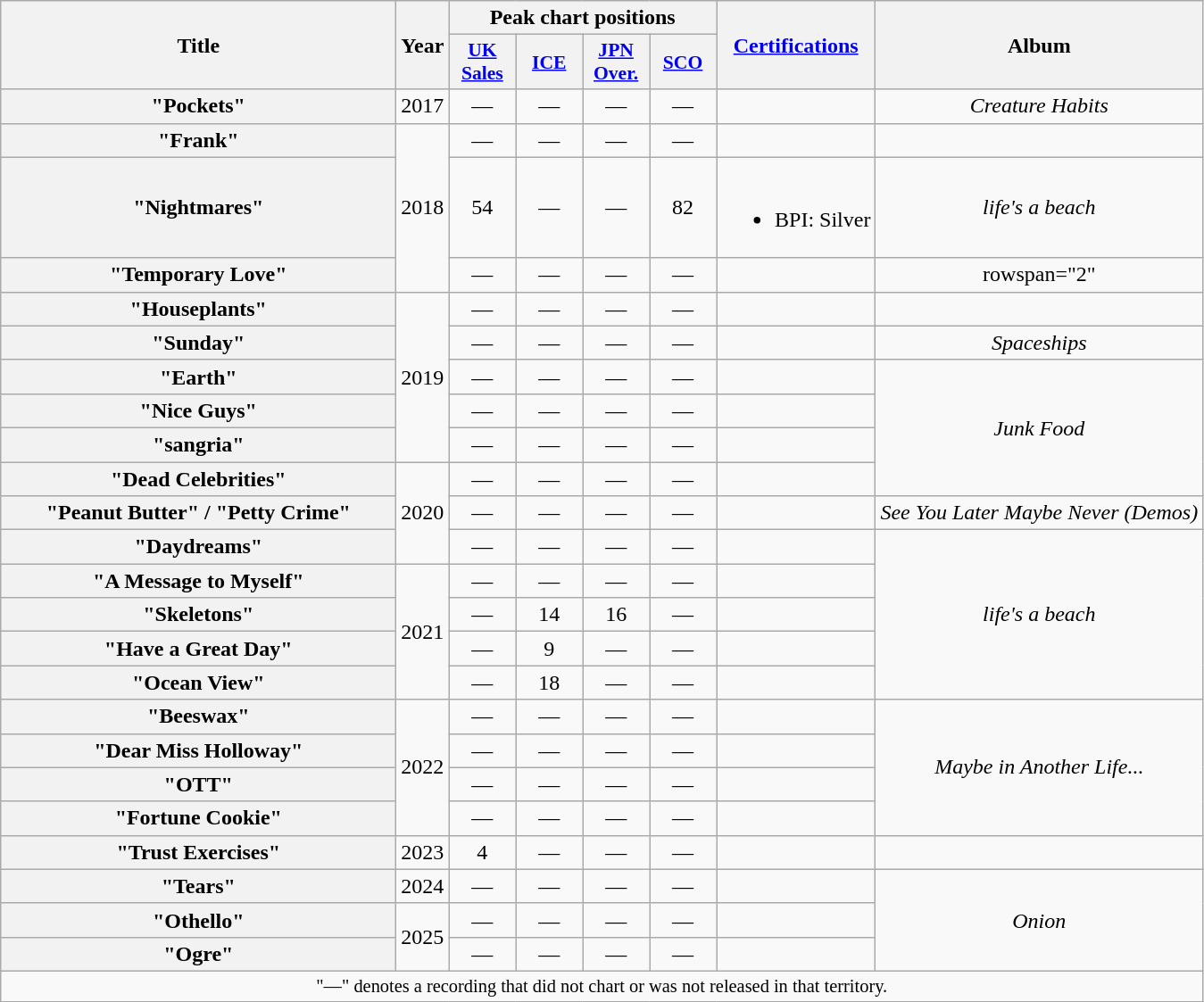<table class="wikitable plainrowheaders" style="text-align:center;">
<tr>
<th scope="col" rowspan="2" style="width:18em;">Title</th>
<th scope="col" rowspan="2">Year</th>
<th scope="col" colspan="4">Peak chart positions</th>
<th scope="col" rowspan="2"><a href='#'>Certifications</a></th>
<th scope="col" rowspan="2">Album</th>
</tr>
<tr>
<th scope="col" style="width:3em;font-size:90%;"><a href='#'>UK<br>Sales</a><br></th>
<th scope="col" style="width:3em;font-size:90%;"><a href='#'>ICE</a><br></th>
<th scope="col" style="width:3em;font-size:90%;"><a href='#'>JPN<br>Over.</a><br></th>
<th scope="col" style="width:3em;font-size:90%;"><a href='#'>SCO</a><br></th>
</tr>
<tr>
<th scope="row">"Pockets"</th>
<td>2017</td>
<td>—</td>
<td>—</td>
<td>—</td>
<td>—</td>
<td></td>
<td><em>Creature Habits</em></td>
</tr>
<tr>
<th scope="row">"Frank"</th>
<td rowspan="3">2018</td>
<td>—</td>
<td>—</td>
<td>—</td>
<td>—</td>
<td></td>
<td></td>
</tr>
<tr>
<th scope="row">"Nightmares"</th>
<td>54</td>
<td>—</td>
<td>—</td>
<td>82</td>
<td><br><ul><li>BPI: Silver</li></ul></td>
<td><em>life's a beach</em></td>
</tr>
<tr>
<th scope="row">"Temporary Love"</th>
<td>—</td>
<td>—</td>
<td>—</td>
<td>—</td>
<td></td>
<td>rowspan="2" </td>
</tr>
<tr>
<th scope="row">"Houseplants"</th>
<td rowspan="5">2019</td>
<td>—</td>
<td>—</td>
<td>—</td>
<td>—</td>
<td></td>
</tr>
<tr>
<th scope="row">"Sunday"</th>
<td>—</td>
<td>—</td>
<td>—</td>
<td>—</td>
<td></td>
<td><em>Spaceships</em></td>
</tr>
<tr>
<th scope="row">"Earth"</th>
<td>—</td>
<td>—</td>
<td>—</td>
<td>—</td>
<td></td>
<td rowspan="4"><em>Junk Food</em></td>
</tr>
<tr>
<th scope="row">"Nice Guys"</th>
<td>—</td>
<td>—</td>
<td>—</td>
<td>—</td>
<td></td>
</tr>
<tr>
<th scope="row">"sangria"<br></th>
<td>—</td>
<td>—</td>
<td>—</td>
<td>—</td>
<td></td>
</tr>
<tr>
<th scope="row">"Dead Celebrities"</th>
<td rowspan="3">2020</td>
<td>—</td>
<td>—</td>
<td>—</td>
<td>—</td>
<td></td>
</tr>
<tr>
<th scope="row">"Peanut Butter" / "Petty Crime"</th>
<td>—</td>
<td>—</td>
<td>—</td>
<td>—</td>
<td></td>
<td><em>See You Later Maybe Never (Demos)</em></td>
</tr>
<tr>
<th scope="row">"Daydreams"</th>
<td>—</td>
<td>—</td>
<td>—</td>
<td>—</td>
<td></td>
<td rowspan="5"><em>life's a beach</em></td>
</tr>
<tr>
<th scope="row">"A Message to Myself"</th>
<td rowspan="4">2021</td>
<td>—</td>
<td>—</td>
<td>—</td>
<td>—</td>
<td></td>
</tr>
<tr>
<th scope="row">"Skeletons"</th>
<td>—</td>
<td>14</td>
<td>16</td>
<td>—</td>
<td></td>
</tr>
<tr>
<th scope="row">"Have a Great Day"</th>
<td>—</td>
<td>9</td>
<td>—</td>
<td>—</td>
<td></td>
</tr>
<tr>
<th scope="row">"Ocean View"</th>
<td>—</td>
<td>18</td>
<td>—</td>
<td>—</td>
</tr>
<tr>
<th scope="row">"Beeswax"</th>
<td rowspan="4">2022</td>
<td>—</td>
<td>—</td>
<td>—</td>
<td>—</td>
<td></td>
<td rowspan="4"><em>Maybe in Another Life...</em></td>
</tr>
<tr>
<th scope="row">"Dear Miss Holloway"<br></th>
<td>—</td>
<td>—</td>
<td>—</td>
<td>—</td>
<td></td>
</tr>
<tr>
<th scope="row">"OTT"<br></th>
<td>—</td>
<td>—</td>
<td>—</td>
<td>—</td>
</tr>
<tr>
<th scope="row">"Fortune Cookie"</th>
<td>—</td>
<td>—</td>
<td>—</td>
<td>—</td>
<td></td>
</tr>
<tr>
<th scope="row">"Trust Exercises"</th>
<td>2023</td>
<td>4</td>
<td>—</td>
<td>—</td>
<td>—</td>
<td></td>
<td></td>
</tr>
<tr>
<th scope="row">"Tears"</th>
<td>2024</td>
<td>—</td>
<td>—</td>
<td>—</td>
<td>—</td>
<td></td>
<td rowspan="3"><em>Onion</em></td>
</tr>
<tr>
<th scope="row">"Othello"</th>
<td rowspan="2">2025</td>
<td>—</td>
<td>—</td>
<td>—</td>
<td>—</td>
<td></td>
</tr>
<tr>
<th scope="row">"Ogre"</th>
<td>—</td>
<td>—</td>
<td>—</td>
<td>—</td>
<td></td>
</tr>
<tr>
<td colspan="10" style="font-size:85%">"—" denotes a recording that did not chart or was not released in that territory.</td>
</tr>
</table>
